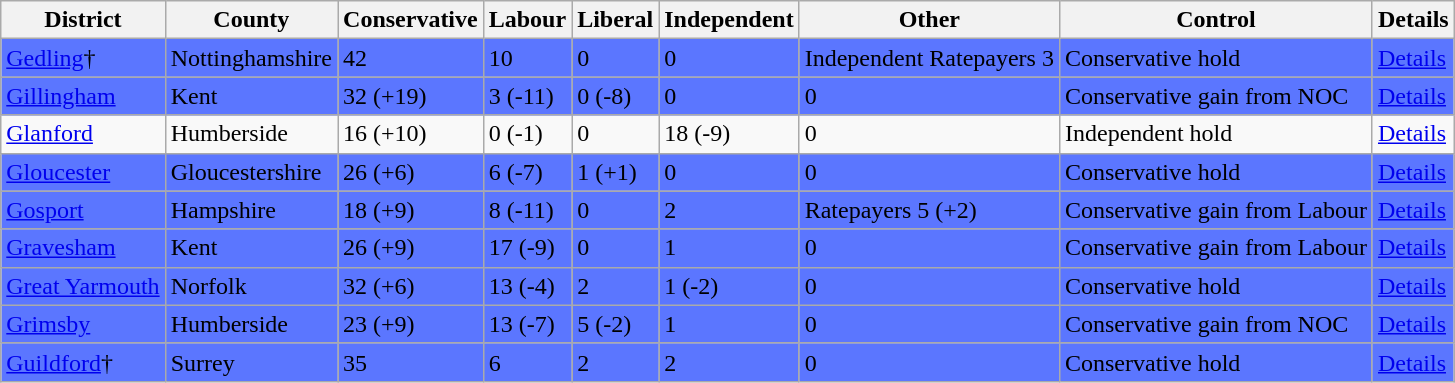<table class="wikitable">
<tr border=1 cellspacing=0 cellpadding=5>
<th>District</th>
<th>County</th>
<th>Conservative</th>
<th>Labour</th>
<th>Liberal</th>
<th>Independent</th>
<th>Other</th>
<th>Control</th>
<th>Details</th>
</tr>
<tr bgcolor=5B76FF>
<td><a href='#'>Gedling</a>†</td>
<td>Nottinghamshire</td>
<td>42</td>
<td>10</td>
<td>0</td>
<td>0</td>
<td>Independent Ratepayers 3</td>
<td>Conservative hold</td>
<td><a href='#'>Details</a></td>
</tr>
<tr bgcolor=5B76FF>
<td><a href='#'>Gillingham</a></td>
<td>Kent</td>
<td>32 (+19)</td>
<td>3 (-11)</td>
<td>0 (-8)</td>
<td>0</td>
<td>0</td>
<td>Conservative gain from NOC</td>
<td><a href='#'>Details</a></td>
</tr>
<tr>
<td><a href='#'>Glanford</a></td>
<td>Humberside</td>
<td>16 (+10)</td>
<td>0 (-1)</td>
<td>0</td>
<td>18 (-9)</td>
<td>0</td>
<td>Independent hold</td>
<td><a href='#'>Details</a></td>
</tr>
<tr bgcolor=5B76FF>
<td><a href='#'>Gloucester</a></td>
<td>Gloucestershire</td>
<td>26 (+6)</td>
<td>6 (-7)</td>
<td>1 (+1)</td>
<td>0</td>
<td>0</td>
<td>Conservative hold</td>
<td><a href='#'>Details</a></td>
</tr>
<tr bgcolor=5B76FF>
<td><a href='#'>Gosport</a></td>
<td>Hampshire</td>
<td>18 (+9)</td>
<td>8 (-11)</td>
<td>0</td>
<td>2</td>
<td>Ratepayers 5 (+2)</td>
<td>Conservative gain from Labour</td>
<td><a href='#'>Details</a></td>
</tr>
<tr bgcolor=5B76FF>
<td><a href='#'>Gravesham</a></td>
<td>Kent</td>
<td>26 (+9)</td>
<td>17 (-9)</td>
<td>0</td>
<td>1</td>
<td>0</td>
<td>Conservative gain from Labour</td>
<td><a href='#'>Details</a></td>
</tr>
<tr bgcolor=5B76FF>
<td><a href='#'>Great Yarmouth</a></td>
<td>Norfolk</td>
<td>32 (+6)</td>
<td>13 (-4)</td>
<td>2</td>
<td>1 (-2)</td>
<td>0</td>
<td>Conservative hold</td>
<td><a href='#'>Details</a></td>
</tr>
<tr bgcolor=5B76FF>
<td><a href='#'>Grimsby</a></td>
<td>Humberside</td>
<td>23 (+9)</td>
<td>13 (-7)</td>
<td>5 (-2)</td>
<td>1</td>
<td>0</td>
<td>Conservative gain from NOC</td>
<td><a href='#'>Details</a></td>
</tr>
<tr bgcolor=5B76FF>
<td><a href='#'>Guildford</a>†</td>
<td>Surrey</td>
<td>35</td>
<td>6</td>
<td>2</td>
<td>2</td>
<td>0</td>
<td>Conservative hold</td>
<td><a href='#'>Details</a></td>
</tr>
</table>
